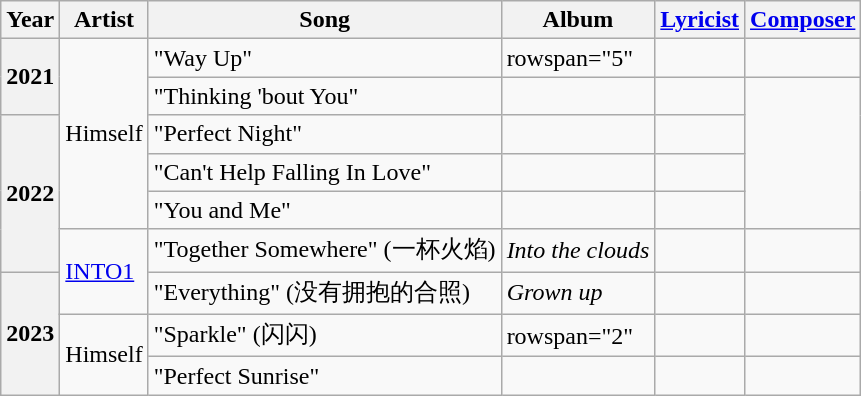<table class="wikitable sortable plainrowheaders">
<tr>
<th>Year</th>
<th>Artist</th>
<th>Song</th>
<th>Album</th>
<th><a href='#'>Lyricist</a></th>
<th><a href='#'>Composer</a></th>
</tr>
<tr>
<th rowspan="2" scope="row">2021</th>
<td rowspan="5">Himself</td>
<td>"Way Up"</td>
<td>rowspan="5" </td>
<td></td>
<td></td>
</tr>
<tr>
<td>"Thinking 'bout You"</td>
<td></td>
<td></td>
</tr>
<tr>
<th rowspan="4" scope="row">2022</th>
<td>"Perfect Night"</td>
<td></td>
<td></td>
</tr>
<tr>
<td>"Can't Help Falling In Love"</td>
<td></td>
<td></td>
</tr>
<tr>
<td>"You and Me"</td>
<td></td>
<td></td>
</tr>
<tr>
<td rowspan="2"><a href='#'>INTO1</a></td>
<td>"Together Somewhere" (一杯火焰)</td>
<td><em>Into the clouds</em></td>
<td></td>
<td></td>
</tr>
<tr>
<th rowspan="3" scope="row">2023</th>
<td>"Everything" (没有拥抱的合照)</td>
<td><em>Grown up</em></td>
<td></td>
<td></td>
</tr>
<tr>
<td rowspan="2">Himself</td>
<td>"Sparkle" (闪闪)</td>
<td>rowspan="2" </td>
<td></td>
<td></td>
</tr>
<tr>
<td>"Perfect Sunrise"</td>
<td></td>
<td></td>
</tr>
</table>
